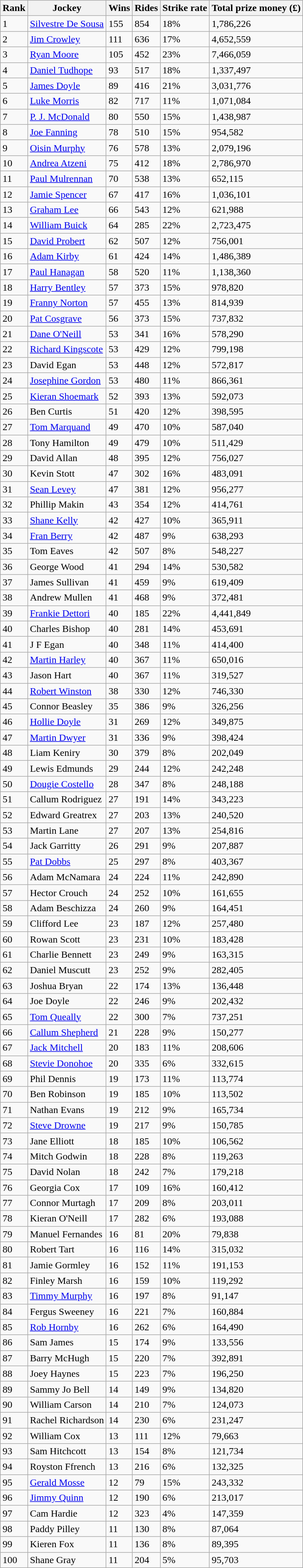<table class="wikitable sortable">
<tr>
<th>Rank</th>
<th>Jockey</th>
<th>Wins</th>
<th>Rides</th>
<th>Strike rate</th>
<th>Total prize money (£)</th>
</tr>
<tr>
<td>1</td>
<td><a href='#'>Silvestre De Sousa</a></td>
<td>155</td>
<td>854</td>
<td>18%</td>
<td>1,786,226</td>
</tr>
<tr>
<td>2</td>
<td><a href='#'>Jim Crowley</a></td>
<td>111</td>
<td>636</td>
<td>17%</td>
<td>4,652,559</td>
</tr>
<tr>
<td>3</td>
<td><a href='#'>Ryan Moore</a></td>
<td>105</td>
<td>452</td>
<td>23%</td>
<td>7,466,059</td>
</tr>
<tr>
<td>4</td>
<td><a href='#'>Daniel Tudhope</a></td>
<td>93</td>
<td>517</td>
<td>18%</td>
<td>1,337,497</td>
</tr>
<tr>
<td>5</td>
<td><a href='#'>James Doyle</a></td>
<td>89</td>
<td>416</td>
<td>21%</td>
<td>3,031,776</td>
</tr>
<tr>
<td>6</td>
<td><a href='#'>Luke Morris</a></td>
<td>82</td>
<td>717</td>
<td>11%</td>
<td>1,071,084</td>
</tr>
<tr>
<td>7</td>
<td><a href='#'>P. J. McDonald</a></td>
<td>80</td>
<td>550</td>
<td>15%</td>
<td>1,438,987</td>
</tr>
<tr>
<td>8</td>
<td><a href='#'>Joe Fanning</a></td>
<td>78</td>
<td>510</td>
<td>15%</td>
<td>954,582</td>
</tr>
<tr>
<td>9</td>
<td><a href='#'>Oisin Murphy</a></td>
<td>76</td>
<td>578</td>
<td>13%</td>
<td>2,079,196</td>
</tr>
<tr>
<td>10</td>
<td><a href='#'>Andrea Atzeni</a></td>
<td>75</td>
<td>412</td>
<td>18%</td>
<td>2,786,970</td>
</tr>
<tr>
<td>11</td>
<td><a href='#'>Paul Mulrennan</a></td>
<td>70</td>
<td>538</td>
<td>13%</td>
<td>652,115</td>
</tr>
<tr>
<td>12</td>
<td><a href='#'>Jamie Spencer</a></td>
<td>67</td>
<td>417</td>
<td>16%</td>
<td>1,036,101</td>
</tr>
<tr>
<td>13</td>
<td><a href='#'>Graham Lee</a></td>
<td>66</td>
<td>543</td>
<td>12%</td>
<td>621,988</td>
</tr>
<tr>
<td>14</td>
<td><a href='#'>William Buick</a></td>
<td>64</td>
<td>285</td>
<td>22%</td>
<td>2,723,475</td>
</tr>
<tr>
<td>15</td>
<td><a href='#'>David Probert</a></td>
<td>62</td>
<td>507</td>
<td>12%</td>
<td>756,001</td>
</tr>
<tr>
<td>16</td>
<td><a href='#'>Adam Kirby</a></td>
<td>61</td>
<td>424</td>
<td>14%</td>
<td>1,486,389</td>
</tr>
<tr>
<td>17</td>
<td><a href='#'>Paul Hanagan</a></td>
<td>58</td>
<td>520</td>
<td>11%</td>
<td>1,138,360</td>
</tr>
<tr>
<td>18</td>
<td><a href='#'>Harry Bentley</a></td>
<td>57</td>
<td>373</td>
<td>15%</td>
<td>978,820</td>
</tr>
<tr>
<td>19</td>
<td><a href='#'>Franny Norton</a></td>
<td>57</td>
<td>455</td>
<td>13%</td>
<td>814,939</td>
</tr>
<tr>
<td>20</td>
<td><a href='#'>Pat Cosgrave</a></td>
<td>56</td>
<td>373</td>
<td>15%</td>
<td>737,832</td>
</tr>
<tr>
<td>21</td>
<td><a href='#'>Dane O'Neill</a></td>
<td>53</td>
<td>341</td>
<td>16%</td>
<td>578,290</td>
</tr>
<tr>
<td>22</td>
<td><a href='#'>Richard Kingscote</a></td>
<td>53</td>
<td>429</td>
<td>12%</td>
<td>799,198</td>
</tr>
<tr>
<td>23</td>
<td>David Egan</td>
<td>53</td>
<td>448</td>
<td>12%</td>
<td>572,817</td>
</tr>
<tr>
<td>24</td>
<td><a href='#'>Josephine Gordon</a></td>
<td>53</td>
<td>480</td>
<td>11%</td>
<td>866,361</td>
</tr>
<tr>
<td>25</td>
<td><a href='#'>Kieran Shoemark</a></td>
<td>52</td>
<td>393</td>
<td>13%</td>
<td>592,073</td>
</tr>
<tr>
<td>26</td>
<td>Ben Curtis</td>
<td>51</td>
<td>420</td>
<td>12%</td>
<td>398,595</td>
</tr>
<tr>
<td>27</td>
<td><a href='#'>Tom Marquand</a></td>
<td>49</td>
<td>470</td>
<td>10%</td>
<td>587,040</td>
</tr>
<tr>
<td>28</td>
<td>Tony Hamilton</td>
<td>49</td>
<td>479</td>
<td>10%</td>
<td>511,429</td>
</tr>
<tr>
<td>29</td>
<td>David Allan</td>
<td>48</td>
<td>395</td>
<td>12%</td>
<td>756,027</td>
</tr>
<tr>
<td>30</td>
<td>Kevin Stott</td>
<td>47</td>
<td>302</td>
<td>16%</td>
<td>483,091</td>
</tr>
<tr>
<td>31</td>
<td><a href='#'>Sean Levey</a></td>
<td>47</td>
<td>381</td>
<td>12%</td>
<td>956,277</td>
</tr>
<tr>
<td>32</td>
<td>Phillip Makin</td>
<td>43</td>
<td>354</td>
<td>12%</td>
<td>414,761</td>
</tr>
<tr>
<td>33</td>
<td><a href='#'>Shane Kelly</a></td>
<td>42</td>
<td>427</td>
<td>10%</td>
<td>365,911</td>
</tr>
<tr>
<td>34</td>
<td><a href='#'>Fran Berry</a></td>
<td>42</td>
<td>487</td>
<td>9%</td>
<td>638,293</td>
</tr>
<tr>
<td>35</td>
<td>Tom Eaves</td>
<td>42</td>
<td>507</td>
<td>8%</td>
<td>548,227</td>
</tr>
<tr>
<td>36</td>
<td>George Wood</td>
<td>41</td>
<td>294</td>
<td>14%</td>
<td>530,582</td>
</tr>
<tr>
<td>37</td>
<td>James Sullivan</td>
<td>41</td>
<td>459</td>
<td>9%</td>
<td>619,409</td>
</tr>
<tr>
<td>38</td>
<td>Andrew Mullen</td>
<td>41</td>
<td>468</td>
<td>9%</td>
<td>372,481</td>
</tr>
<tr>
<td>39</td>
<td><a href='#'>Frankie Dettori</a></td>
<td>40</td>
<td>185</td>
<td>22%</td>
<td>4,441,849</td>
</tr>
<tr>
<td>40</td>
<td>Charles Bishop</td>
<td>40</td>
<td>281</td>
<td>14%</td>
<td>453,691</td>
</tr>
<tr>
<td>41</td>
<td>J F Egan</td>
<td>40</td>
<td>348</td>
<td>11%</td>
<td>414,400</td>
</tr>
<tr>
<td>42</td>
<td><a href='#'>Martin Harley</a></td>
<td>40</td>
<td>367</td>
<td>11%</td>
<td>650,016</td>
</tr>
<tr>
<td>43</td>
<td>Jason Hart</td>
<td>40</td>
<td>367</td>
<td>11%</td>
<td>319,527</td>
</tr>
<tr>
<td>44</td>
<td><a href='#'>Robert Winston</a></td>
<td>38</td>
<td>330</td>
<td>12%</td>
<td>746,330</td>
</tr>
<tr>
<td>45</td>
<td>Connor Beasley</td>
<td>35</td>
<td>386</td>
<td>9%</td>
<td>326,256</td>
</tr>
<tr>
<td>46</td>
<td><a href='#'>Hollie Doyle</a></td>
<td>31</td>
<td>269</td>
<td>12%</td>
<td>349,875</td>
</tr>
<tr>
<td>47</td>
<td><a href='#'>Martin Dwyer</a></td>
<td>31</td>
<td>336</td>
<td>9%</td>
<td>398,424</td>
</tr>
<tr>
<td>48</td>
<td>Liam Keniry</td>
<td>30</td>
<td>379</td>
<td>8%</td>
<td>202,049</td>
</tr>
<tr>
<td>49</td>
<td>Lewis Edmunds</td>
<td>29</td>
<td>244</td>
<td>12%</td>
<td>242,248</td>
</tr>
<tr>
<td>50</td>
<td><a href='#'>Dougie Costello</a></td>
<td>28</td>
<td>347</td>
<td>8%</td>
<td>248,188</td>
</tr>
<tr>
<td>51</td>
<td>Callum Rodriguez</td>
<td>27</td>
<td>191</td>
<td>14%</td>
<td>343,223</td>
</tr>
<tr>
<td>52</td>
<td>Edward Greatrex</td>
<td>27</td>
<td>203</td>
<td>13%</td>
<td>240,520</td>
</tr>
<tr>
<td>53</td>
<td>Martin Lane</td>
<td>27</td>
<td>207</td>
<td>13%</td>
<td>254,816</td>
</tr>
<tr>
<td>54</td>
<td>Jack Garritty</td>
<td>26</td>
<td>291</td>
<td>9%</td>
<td>207,887</td>
</tr>
<tr>
<td>55</td>
<td><a href='#'>Pat Dobbs</a></td>
<td>25</td>
<td>297</td>
<td>8%</td>
<td>403,367</td>
</tr>
<tr>
<td>56</td>
<td>Adam McNamara</td>
<td>24</td>
<td>224</td>
<td>11%</td>
<td>242,890</td>
</tr>
<tr>
<td>57</td>
<td>Hector Crouch</td>
<td>24</td>
<td>252</td>
<td>10%</td>
<td>161,655</td>
</tr>
<tr>
<td>58</td>
<td>Adam Beschizza</td>
<td>24</td>
<td>260</td>
<td>9%</td>
<td>164,451</td>
</tr>
<tr>
<td>59</td>
<td>Clifford Lee</td>
<td>23</td>
<td>187</td>
<td>12%</td>
<td>257,480</td>
</tr>
<tr>
<td>60</td>
<td>Rowan Scott</td>
<td>23</td>
<td>231</td>
<td>10%</td>
<td>183,428</td>
</tr>
<tr>
<td>61</td>
<td>Charlie Bennett</td>
<td>23</td>
<td>249</td>
<td>9%</td>
<td>163,315</td>
</tr>
<tr>
<td>62</td>
<td>Daniel Muscutt</td>
<td>23</td>
<td>252</td>
<td>9%</td>
<td>282,405</td>
</tr>
<tr>
<td>63</td>
<td>Joshua Bryan</td>
<td>22</td>
<td>174</td>
<td>13%</td>
<td>136,448</td>
</tr>
<tr>
<td>64</td>
<td>Joe Doyle</td>
<td>22</td>
<td>246</td>
<td>9%</td>
<td>202,432</td>
</tr>
<tr>
<td>65</td>
<td><a href='#'>Tom Queally</a></td>
<td>22</td>
<td>300</td>
<td>7%</td>
<td>737,251</td>
</tr>
<tr>
<td>66</td>
<td><a href='#'>Callum Shepherd</a></td>
<td>21</td>
<td>228</td>
<td>9%</td>
<td>150,277</td>
</tr>
<tr>
<td>67</td>
<td><a href='#'>Jack Mitchell</a></td>
<td>20</td>
<td>183</td>
<td>11%</td>
<td>208,606</td>
</tr>
<tr>
<td>68</td>
<td><a href='#'>Stevie Donohoe</a></td>
<td>20</td>
<td>335</td>
<td>6%</td>
<td>332,615</td>
</tr>
<tr>
<td>69</td>
<td>Phil Dennis</td>
<td>19</td>
<td>173</td>
<td>11%</td>
<td>113,774</td>
</tr>
<tr>
<td>70</td>
<td>Ben Robinson</td>
<td>19</td>
<td>185</td>
<td>10%</td>
<td>113,502</td>
</tr>
<tr>
<td>71</td>
<td>Nathan Evans</td>
<td>19</td>
<td>212</td>
<td>9%</td>
<td>165,734</td>
</tr>
<tr>
<td>72</td>
<td><a href='#'>Steve Drowne</a></td>
<td>19</td>
<td>217</td>
<td>9%</td>
<td>150,785</td>
</tr>
<tr>
<td>73</td>
<td>Jane Elliott</td>
<td>18</td>
<td>185</td>
<td>10%</td>
<td>106,562</td>
</tr>
<tr>
<td>74</td>
<td>Mitch Godwin</td>
<td>18</td>
<td>228</td>
<td>8%</td>
<td>119,263</td>
</tr>
<tr>
<td>75</td>
<td>David Nolan</td>
<td>18</td>
<td>242</td>
<td>7%</td>
<td>179,218</td>
</tr>
<tr>
<td>76</td>
<td>Georgia Cox</td>
<td>17</td>
<td>109</td>
<td>16%</td>
<td>160,412</td>
</tr>
<tr>
<td>77</td>
<td>Connor Murtagh</td>
<td>17</td>
<td>209</td>
<td>8%</td>
<td>203,011</td>
</tr>
<tr>
<td>78</td>
<td>Kieran O'Neill</td>
<td>17</td>
<td>282</td>
<td>6%</td>
<td>193,088</td>
</tr>
<tr>
<td>79</td>
<td>Manuel Fernandes</td>
<td>16</td>
<td>81</td>
<td>20%</td>
<td>79,838</td>
</tr>
<tr>
<td>80</td>
<td>Robert Tart</td>
<td>16</td>
<td>116</td>
<td>14%</td>
<td>315,032</td>
</tr>
<tr>
<td>81</td>
<td>Jamie Gormley</td>
<td>16</td>
<td>152</td>
<td>11%</td>
<td>191,153</td>
</tr>
<tr>
<td>82</td>
<td>Finley Marsh</td>
<td>16</td>
<td>159</td>
<td>10%</td>
<td>119,292</td>
</tr>
<tr>
<td>83</td>
<td><a href='#'>Timmy Murphy</a></td>
<td>16</td>
<td>197</td>
<td>8%</td>
<td>91,147</td>
</tr>
<tr>
<td>84</td>
<td>Fergus Sweeney</td>
<td>16</td>
<td>221</td>
<td>7%</td>
<td>160,884</td>
</tr>
<tr>
<td>85</td>
<td><a href='#'>Rob Hornby</a></td>
<td>16</td>
<td>262</td>
<td>6%</td>
<td>164,490</td>
</tr>
<tr>
<td>86</td>
<td>Sam James</td>
<td>15</td>
<td>174</td>
<td>9%</td>
<td>133,556</td>
</tr>
<tr>
<td>87</td>
<td>Barry McHugh</td>
<td>15</td>
<td>220</td>
<td>7%</td>
<td>392,891</td>
</tr>
<tr>
<td>88</td>
<td>Joey Haynes</td>
<td>15</td>
<td>223</td>
<td>7%</td>
<td>196,250</td>
</tr>
<tr>
<td>89</td>
<td>Sammy Jo Bell</td>
<td>14</td>
<td>149</td>
<td>9%</td>
<td>134,820</td>
</tr>
<tr>
<td>90</td>
<td>William Carson</td>
<td>14</td>
<td>210</td>
<td>7%</td>
<td>124,073</td>
</tr>
<tr>
<td>91</td>
<td>Rachel Richardson</td>
<td>14</td>
<td>230</td>
<td>6%</td>
<td>231,247</td>
</tr>
<tr>
<td>92</td>
<td>William Cox</td>
<td>13</td>
<td>111</td>
<td>12%</td>
<td>79,663</td>
</tr>
<tr>
<td>93</td>
<td>Sam Hitchcott</td>
<td>13</td>
<td>154</td>
<td>8%</td>
<td>121,734</td>
</tr>
<tr>
<td>94</td>
<td>Royston Ffrench</td>
<td>13</td>
<td>216</td>
<td>6%</td>
<td>132,325</td>
</tr>
<tr>
<td>95</td>
<td><a href='#'>Gerald Mosse</a></td>
<td>12</td>
<td>79</td>
<td>15%</td>
<td>243,332</td>
</tr>
<tr>
<td>96</td>
<td><a href='#'>Jimmy Quinn</a></td>
<td>12</td>
<td>190</td>
<td>6%</td>
<td>213,017</td>
</tr>
<tr>
<td>97</td>
<td>Cam Hardie</td>
<td>12</td>
<td>323</td>
<td>4%</td>
<td>147,359</td>
</tr>
<tr>
<td>98</td>
<td>Paddy Pilley</td>
<td>11</td>
<td>130</td>
<td>8%</td>
<td>87,064</td>
</tr>
<tr>
<td>99</td>
<td>Kieren Fox</td>
<td>11</td>
<td>136</td>
<td>8%</td>
<td>89,395</td>
</tr>
<tr>
<td>100</td>
<td>Shane Gray</td>
<td>11</td>
<td>204</td>
<td>5%</td>
<td>95,703</td>
</tr>
</table>
